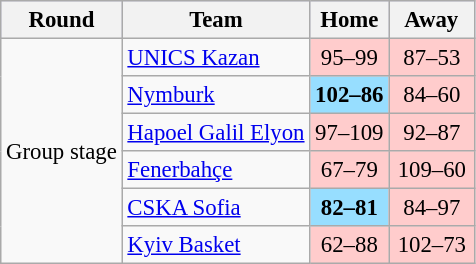<table class="wikitable" style="text-align: left; font-size:95%">
<tr bgcolor="#ccccff">
<th>Round</th>
<th>Team</th>
<th>Home</th>
<th>  Away  </th>
</tr>
<tr>
<td rowspan=7>Group stage</td>
<td> <a href='#'>UNICS Kazan</a></td>
<td align="center" bgcolor=#FFCCCC>95–99</td>
<td align="center" bgcolor=#FFCCCC>87–53</td>
</tr>
<tr>
<td> <a href='#'>Nymburk</a></td>
<td align="center" bgcolor=#97DEFF><strong>102–86</strong></td>
<td align="center" bgcolor=#FFCCCC>84–60</td>
</tr>
<tr>
<td> <a href='#'>Hapoel Galil Elyon</a></td>
<td align="center" bgcolor=#FFCCCC>97–109</td>
<td align="center" bgcolor=#FFCCCC>92–87</td>
</tr>
<tr>
<td> <a href='#'>Fenerbahçe</a></td>
<td align="center" bgcolor=#FFCCCC>67–79</td>
<td align="center" bgcolor=#FFCCCC>109–60</td>
</tr>
<tr>
<td> <a href='#'>CSKA Sofia</a></td>
<td align="center" bgcolor=#97DEFF><strong>82–81</strong></td>
<td align="center" bgcolor=#FFCCCC>84–97</td>
</tr>
<tr>
<td> <a href='#'>Kyiv Basket</a></td>
<td align="center" bgcolor=#FFCCCC>62–88</td>
<td align="center" bgcolor=#FFCCCC>102–73</td>
</tr>
</table>
